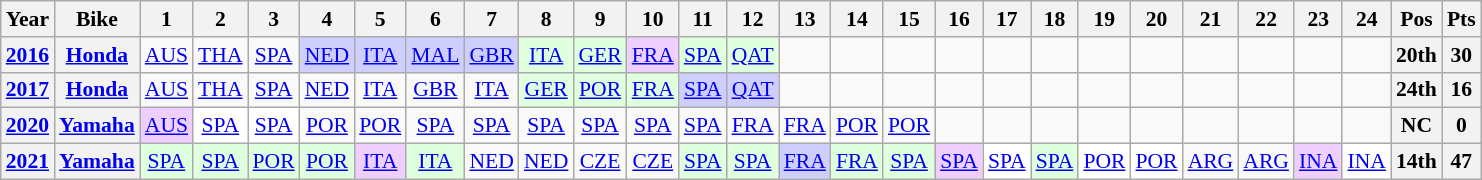<table class="wikitable" style="text-align:center; font-size:90%">
<tr>
<th>Year</th>
<th>Bike</th>
<th>1</th>
<th>2</th>
<th>3</th>
<th>4</th>
<th>5</th>
<th>6</th>
<th>7</th>
<th>8</th>
<th>9</th>
<th>10</th>
<th>11</th>
<th>12</th>
<th>13</th>
<th>14</th>
<th>15</th>
<th>16</th>
<th>17</th>
<th>18</th>
<th>19</th>
<th>20</th>
<th>21</th>
<th>22</th>
<th>23</th>
<th>24</th>
<th>Pos</th>
<th>Pts</th>
</tr>
<tr>
<th><a href='#'>2016</a></th>
<th><a href='#'>Honda</a></th>
<td><a href='#'>AUS</a></td>
<td><a href='#'>THA</a></td>
<td><a href='#'>SPA</a></td>
<td style="background:#CFCFFF;"><a href='#'>NED</a><br></td>
<td style="background:#CFCFFF;"><a href='#'>ITA</a><br></td>
<td style="background:#CFCFFF;"><a href='#'>MAL</a><br></td>
<td style="background:#CFCFFF;"><a href='#'>GBR</a><br></td>
<td style="background:#DFFFDF;"><a href='#'>ITA</a><br></td>
<td style="background:#DFFFDF;"><a href='#'>GER</a><br></td>
<td style="background:#EFCFFF;"><a href='#'>FRA</a><br></td>
<td style="background:#DFFFDF;"><a href='#'>SPA</a><br></td>
<td style="background:#DFFFDF;"><a href='#'>QAT</a><br></td>
<td></td>
<td></td>
<td></td>
<td></td>
<td></td>
<td></td>
<td></td>
<td></td>
<td></td>
<td></td>
<td></td>
<td></td>
<th>20th</th>
<th>30</th>
</tr>
<tr>
<th><a href='#'>2017</a></th>
<th><a href='#'>Honda</a></th>
<td><a href='#'>AUS</a></td>
<td><a href='#'>THA</a></td>
<td><a href='#'>SPA</a></td>
<td><a href='#'>NED</a></td>
<td><a href='#'>ITA</a></td>
<td><a href='#'>GBR</a></td>
<td><a href='#'>ITA</a></td>
<td style="background:#dfffdf;"><a href='#'>GER</a><br></td>
<td style="background:#dfffdf;"><a href='#'>POR</a><br></td>
<td style="background:#dfffdf;"><a href='#'>FRA</a><br></td>
<td style="background:#cfcfff;"><a href='#'>SPA</a><br></td>
<td style="background:#cfcfff;"><a href='#'>QAT</a><br></td>
<td></td>
<td></td>
<td></td>
<td></td>
<td></td>
<td></td>
<td></td>
<td></td>
<td></td>
<td></td>
<td></td>
<td></td>
<th>24th</th>
<th>16</th>
</tr>
<tr>
<th><a href='#'>2020</a></th>
<th><a href='#'>Yamaha</a></th>
<td style="background:#efcfff;"><a href='#'>AUS</a><br></td>
<td style="background:#ffffff;"><a href='#'>SPA</a><br></td>
<td style="background:#ffffff;"><a href='#'>SPA</a><br></td>
<td><a href='#'>POR</a></td>
<td><a href='#'>POR</a></td>
<td><a href='#'>SPA</a></td>
<td><a href='#'>SPA</a></td>
<td><a href='#'>SPA</a></td>
<td><a href='#'>SPA</a></td>
<td><a href='#'>SPA</a></td>
<td><a href='#'>SPA</a></td>
<td><a href='#'>FRA</a></td>
<td><a href='#'>FRA</a></td>
<td><a href='#'>POR</a></td>
<td><a href='#'>POR</a></td>
<td></td>
<td></td>
<td></td>
<td></td>
<td></td>
<td></td>
<td></td>
<td></td>
<td></td>
<th>NC</th>
<th>0</th>
</tr>
<tr>
<th><a href='#'>2021</a></th>
<th><a href='#'>Yamaha</a></th>
<td style="background:#dfffdf;"><a href='#'>SPA</a><br></td>
<td style="background:#dfffdf;"><a href='#'>SPA</a><br></td>
<td style="background:#dfffdf;"><a href='#'>POR</a><br></td>
<td style="background:#dfffdf;"><a href='#'>POR</a><br></td>
<td style="background:#efcfff;"><a href='#'>ITA</a><br></td>
<td style="background:#dfffdf;"><a href='#'>ITA</a><br></td>
<td><a href='#'>NED</a></td>
<td><a href='#'>NED</a></td>
<td><a href='#'>CZE</a></td>
<td><a href='#'>CZE</a></td>
<td style="background:#dfffdf;"><a href='#'>SPA</a><br></td>
<td style="background:#dfffdf;"><a href='#'>SPA</a><br></td>
<td style="background:#cfcfff;"><a href='#'>FRA</a><br></td>
<td style="background:#dfffdf;"><a href='#'>FRA</a><br></td>
<td style="background:#dfffdf;"><a href='#'>SPA</a><br></td>
<td style="background:#efcfff;"><a href='#'>SPA</a><br></td>
<td style="background:#ffffff;"><a href='#'>SPA</a><br></td>
<td style="background:#dfffdf;"><a href='#'>SPA</a><br></td>
<td style="background:#ffffff;"><a href='#'>POR</a><br></td>
<td style="background:#ffffff;"><a href='#'>POR</a><br></td>
<td><a href='#'>ARG</a></td>
<td><a href='#'>ARG</a></td>
<td style="background:#efcfff;"><a href='#'>INA</a><br></td>
<td style="background:#ffffff;"><a href='#'>INA</a><br></td>
<th>14th</th>
<th>47</th>
</tr>
</table>
